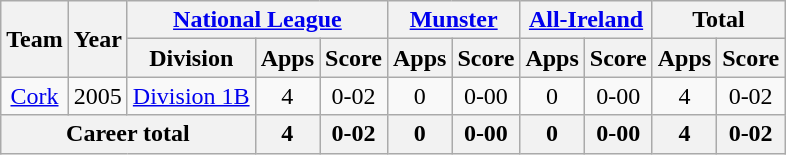<table class="wikitable" style="text-align:center">
<tr>
<th rowspan="2">Team</th>
<th rowspan="2">Year</th>
<th colspan="3"><a href='#'>National League</a></th>
<th colspan="2"><a href='#'>Munster</a></th>
<th colspan="2"><a href='#'>All-Ireland</a></th>
<th colspan="2">Total</th>
</tr>
<tr>
<th>Division</th>
<th>Apps</th>
<th>Score</th>
<th>Apps</th>
<th>Score</th>
<th>Apps</th>
<th>Score</th>
<th>Apps</th>
<th>Score</th>
</tr>
<tr>
<td rowspan="1"><a href='#'>Cork</a></td>
<td>2005</td>
<td rowspan="1"><a href='#'>Division 1B</a></td>
<td>4</td>
<td>0-02</td>
<td>0</td>
<td>0-00</td>
<td>0</td>
<td>0-00</td>
<td>4</td>
<td>0-02</td>
</tr>
<tr>
<th colspan="3">Career total</th>
<th>4</th>
<th>0-02</th>
<th>0</th>
<th>0-00</th>
<th>0</th>
<th>0-00</th>
<th>4</th>
<th>0-02</th>
</tr>
</table>
